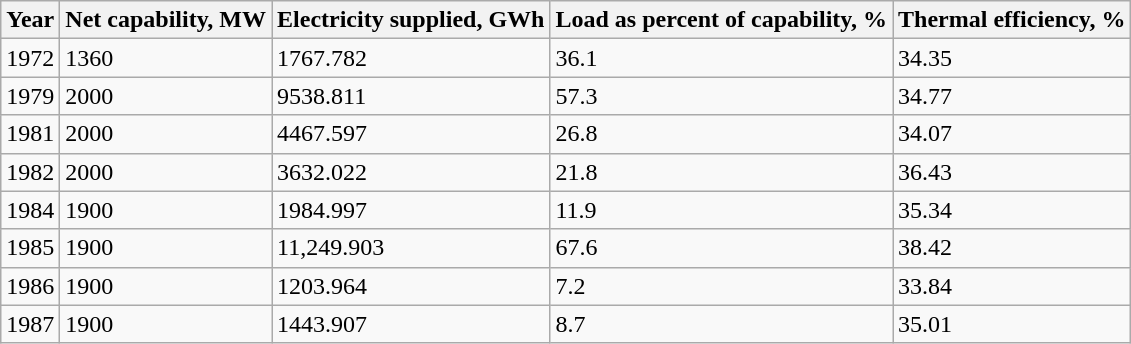<table class="wikitable">
<tr>
<th>Year</th>
<th>Net  capability, MW</th>
<th>Electricity  supplied, GWh</th>
<th>Load  as percent of capability, %</th>
<th>Thermal  efficiency, %</th>
</tr>
<tr>
<td>1972</td>
<td>1360</td>
<td>1767.782</td>
<td>36.1</td>
<td>34.35</td>
</tr>
<tr>
<td>1979</td>
<td>2000</td>
<td>9538.811</td>
<td>57.3</td>
<td>34.77</td>
</tr>
<tr>
<td>1981</td>
<td>2000</td>
<td>4467.597</td>
<td>26.8</td>
<td>34.07</td>
</tr>
<tr>
<td>1982</td>
<td>2000</td>
<td>3632.022</td>
<td>21.8</td>
<td>36.43</td>
</tr>
<tr>
<td>1984</td>
<td>1900</td>
<td>1984.997</td>
<td>11.9</td>
<td>35.34</td>
</tr>
<tr>
<td>1985</td>
<td>1900</td>
<td>11,249.903</td>
<td>67.6</td>
<td>38.42</td>
</tr>
<tr>
<td>1986</td>
<td>1900</td>
<td>1203.964</td>
<td>7.2</td>
<td>33.84</td>
</tr>
<tr>
<td>1987</td>
<td>1900</td>
<td>1443.907</td>
<td>8.7</td>
<td>35.01</td>
</tr>
</table>
